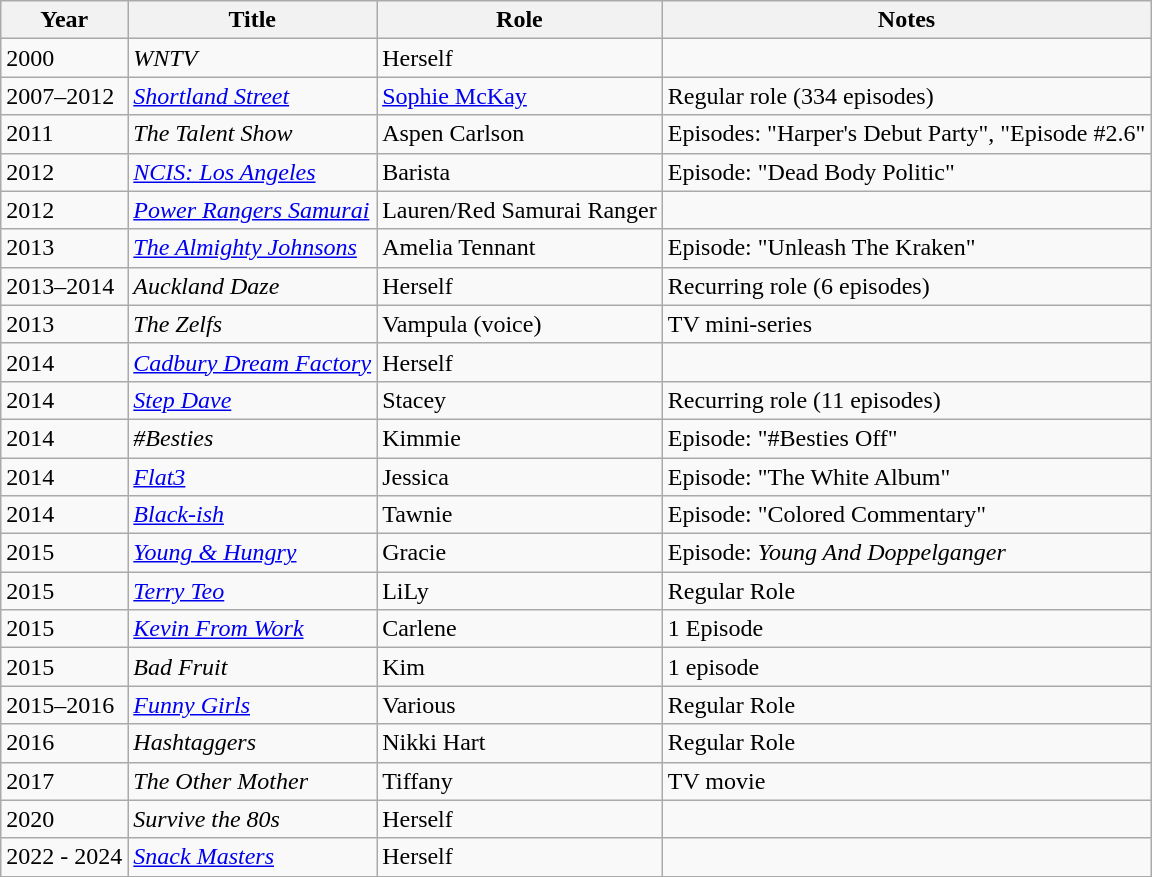<table class="wikitable sortable">
<tr>
<th>Year</th>
<th>Title</th>
<th>Role</th>
<th>Notes</th>
</tr>
<tr>
<td>2000</td>
<td><em>WNTV</em></td>
<td>Herself</td>
<td></td>
</tr>
<tr>
<td>2007–2012</td>
<td><em><a href='#'>Shortland Street</a></em></td>
<td><a href='#'>Sophie McKay</a></td>
<td>Regular role (334 episodes)</td>
</tr>
<tr>
<td>2011</td>
<td><em>The Talent Show</em></td>
<td>Aspen Carlson</td>
<td>Episodes: "Harper's Debut Party", "Episode #2.6"</td>
</tr>
<tr>
<td>2012</td>
<td><em><a href='#'>NCIS: Los Angeles</a></em></td>
<td>Barista</td>
<td>Episode: "Dead Body Politic"</td>
</tr>
<tr>
<td>2012</td>
<td><em><a href='#'>Power Rangers Samurai</a></em></td>
<td>Lauren/Red Samurai Ranger</td>
<td></td>
</tr>
<tr>
<td>2013</td>
<td><em><a href='#'>The Almighty Johnsons</a></em></td>
<td>Amelia Tennant</td>
<td>Episode: "Unleash The Kraken"</td>
</tr>
<tr>
<td>2013–2014</td>
<td><em>Auckland Daze</em></td>
<td>Herself</td>
<td>Recurring role (6 episodes)</td>
</tr>
<tr>
<td>2013</td>
<td><em>The Zelfs</em></td>
<td>Vampula (voice)</td>
<td>TV mini-series</td>
</tr>
<tr>
<td>2014</td>
<td><em><a href='#'>Cadbury Dream Factory</a></em></td>
<td>Herself</td>
<td></td>
</tr>
<tr>
<td>2014</td>
<td><em><a href='#'>Step Dave</a></em></td>
<td>Stacey</td>
<td>Recurring role (11 episodes)</td>
</tr>
<tr>
<td>2014</td>
<td><em>#Besties</em></td>
<td>Kimmie</td>
<td>Episode: "#Besties Off"</td>
</tr>
<tr>
<td>2014</td>
<td><em><a href='#'>Flat3</a></em></td>
<td>Jessica</td>
<td>Episode: "The White Album"</td>
</tr>
<tr>
<td>2014</td>
<td><em><a href='#'>Black-ish</a></em></td>
<td>Tawnie</td>
<td>Episode: "Colored Commentary"</td>
</tr>
<tr>
<td>2015</td>
<td><em><a href='#'>Young & Hungry</a></em></td>
<td>Gracie</td>
<td>Episode: <em>Young And Doppelganger</em></td>
</tr>
<tr>
<td>2015</td>
<td><em><a href='#'>Terry Teo</a></em></td>
<td>LiLy</td>
<td>Regular Role</td>
</tr>
<tr>
<td>2015</td>
<td><em><a href='#'>Kevin From Work</a></em></td>
<td>Carlene</td>
<td>1 Episode</td>
</tr>
<tr>
<td>2015</td>
<td><em> Bad Fruit</em></td>
<td>Kim</td>
<td>1 episode</td>
</tr>
<tr>
<td>2015–2016</td>
<td><em><a href='#'>Funny Girls</a></em></td>
<td>Various</td>
<td>Regular Role</td>
</tr>
<tr>
<td>2016</td>
<td><em>Hashtaggers</em></td>
<td>Nikki Hart</td>
<td>Regular Role</td>
</tr>
<tr>
<td>2017</td>
<td><em>The Other Mother</em></td>
<td>Tiffany</td>
<td>TV movie</td>
</tr>
<tr>
<td>2020</td>
<td><em>Survive the 80s</em></td>
<td>Herself</td>
<td></td>
</tr>
<tr>
<td>2022 - 2024</td>
<td><em><a href='#'>Snack Masters</a></em></td>
<td>Herself</td>
<td></td>
</tr>
</table>
